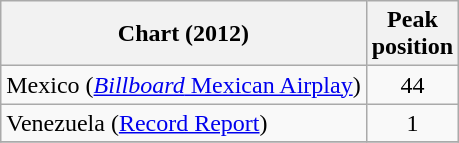<table class="wikitable sortable">
<tr>
<th>Chart (2012)</th>
<th>Peak<br>position</th>
</tr>
<tr>
<td>Mexico (<a href='#'><em>Billboard</em> Mexican Airplay</a>)</td>
<td align="center">44</td>
</tr>
<tr>
<td>Venezuela (<a href='#'>Record Report</a>)</td>
<td align="center">1</td>
</tr>
<tr>
</tr>
</table>
